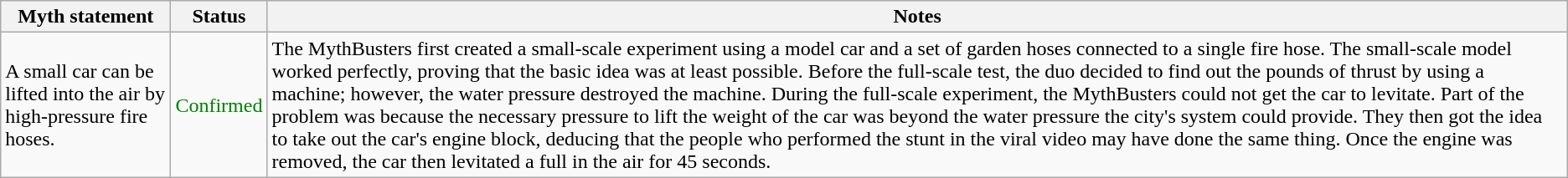<table class="wikitable plainrowheaders">
<tr>
<th>Myth statement</th>
<th>Status</th>
<th>Notes</th>
</tr>
<tr>
<td>A small car can be lifted into the air by high-pressure fire hoses.</td>
<td style="color:green">Confirmed</td>
<td>The MythBusters first created a small-scale experiment using a model car and a set of garden hoses connected to a single fire hose. The small-scale model worked perfectly, proving that the basic idea was at least possible. Before the full-scale test, the duo decided to find out the pounds of thrust by using a machine; however, the water pressure destroyed the machine. During the full-scale experiment, the MythBusters could not get the car to levitate. Part of the problem was because the necessary pressure to lift the weight of the car was beyond the water pressure the city's system could provide. They then got the idea to take out the car's engine block, deducing that the people who performed the stunt in the viral video may have done the same thing. Once the engine was removed, the car then levitated a full  in the air for 45 seconds.</td>
</tr>
</table>
